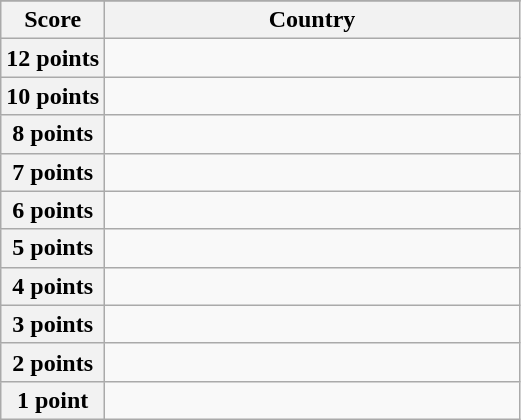<table class="wikitable">
<tr>
</tr>
<tr>
<th scope="col" width="20%">Score</th>
<th scope="col">Country</th>
</tr>
<tr>
<th scope="row">12 points</th>
<td></td>
</tr>
<tr>
<th scope="row">10 points</th>
<td></td>
</tr>
<tr>
<th scope="row">8 points</th>
<td></td>
</tr>
<tr>
<th scope="row">7 points</th>
<td></td>
</tr>
<tr>
<th scope="row">6 points</th>
<td></td>
</tr>
<tr>
<th scope="row">5 points</th>
<td></td>
</tr>
<tr>
<th scope="row">4 points</th>
<td></td>
</tr>
<tr>
<th scope="row">3 points</th>
<td></td>
</tr>
<tr>
<th scope="row">2 points</th>
<td></td>
</tr>
<tr>
<th scope="row">1 point</th>
<td></td>
</tr>
</table>
